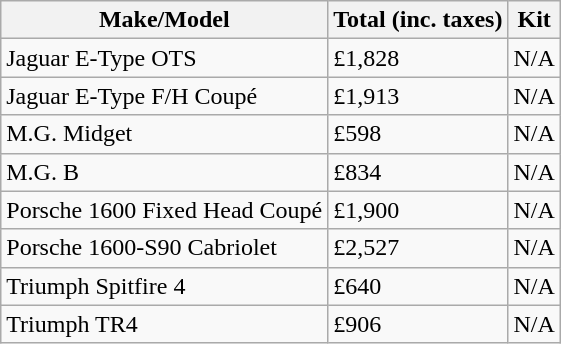<table class="wikitable" style="display: inline-table;">
<tr>
<th>Make/Model</th>
<th>Total (inc. taxes)</th>
<th>Kit</th>
</tr>
<tr>
<td>Jaguar E-Type OTS</td>
<td>£1,828</td>
<td>N/A</td>
</tr>
<tr>
<td>Jaguar E-Type F/H Coupé</td>
<td>£1,913</td>
<td>N/A</td>
</tr>
<tr>
<td>M.G. Midget</td>
<td>£598</td>
<td>N/A</td>
</tr>
<tr>
<td>M.G. B</td>
<td>£834</td>
<td>N/A</td>
</tr>
<tr>
<td>Porsche 1600 Fixed Head Coupé</td>
<td>£1,900</td>
<td>N/A</td>
</tr>
<tr>
<td>Porsche 1600-S90 Cabriolet</td>
<td>£2,527</td>
<td>N/A</td>
</tr>
<tr>
<td>Triumph Spitfire 4</td>
<td>£640</td>
<td>N/A</td>
</tr>
<tr>
<td>Triumph TR4</td>
<td>£906</td>
<td>N/A</td>
</tr>
</table>
